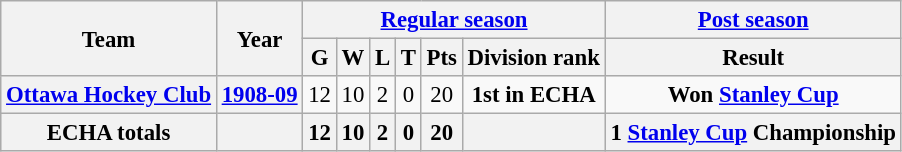<table class="wikitable" style="font-size: 95%; text-align:center;">
<tr>
<th rowspan="2">Team</th>
<th rowspan="2">Year</th>
<th colspan="6"><a href='#'>Regular season</a></th>
<th colspan="1"><a href='#'>Post season</a></th>
</tr>
<tr>
<th>G</th>
<th>W</th>
<th>L</th>
<th>T</th>
<th>Pts</th>
<th>Division rank</th>
<th>Result</th>
</tr>
<tr>
<th><a href='#'>Ottawa Hockey Club</a></th>
<th><a href='#'>1908-09</a></th>
<td>12</td>
<td>10</td>
<td>2</td>
<td>0</td>
<td>20</td>
<td><strong>1st in ECHA</strong></td>
<td><strong>Won <a href='#'>Stanley Cup</a></strong></td>
</tr>
<tr align="centre" bgcolor="#dddddd">
<th>ECHA totals</th>
<th></th>
<th>12</th>
<th>10</th>
<th>2</th>
<th>0</th>
<th>20</th>
<th></th>
<th>1 <a href='#'>Stanley Cup</a> Championship</th>
</tr>
</table>
